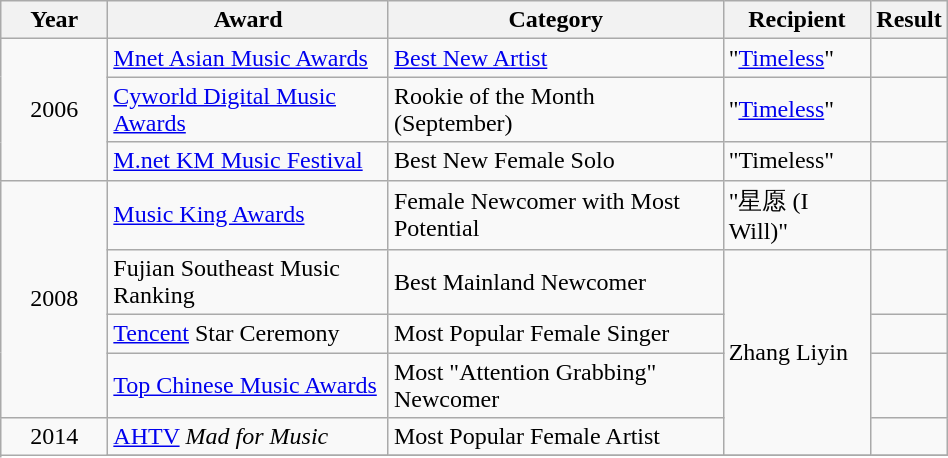<table class="wikitable" style="width:50%;">
<tr>
<th style="width:4em"><strong>Year</strong></th>
<th><strong>Award</strong></th>
<th><strong>Category</strong></th>
<th><strong>Recipient</strong></th>
<th><strong>Result</strong></th>
</tr>
<tr>
<td rowspan="3" style="text-align:center;">2006</td>
<td><a href='#'>Mnet Asian Music Awards</a></td>
<td><a href='#'>Best New Artist</a></td>
<td>"<a href='#'>Timeless</a>"</td>
<td></td>
</tr>
<tr>
<td><a href='#'>Cyworld Digital Music Awards</a></td>
<td>Rookie of the Month (September)</td>
<td>"<a href='#'>Timeless</a>"</td>
<td></td>
</tr>
<tr>
<td><a href='#'>M.net KM Music Festival</a></td>
<td>Best New Female Solo</td>
<td>"Timeless"</td>
<td></td>
</tr>
<tr>
<td rowspan="4" style="text-align:center;">2008</td>
<td><a href='#'>Music King Awards</a></td>
<td>Female Newcomer with Most Potential</td>
<td>"星愿 (I Will)"</td>
<td></td>
</tr>
<tr>
<td>Fujian Southeast Music Ranking</td>
<td>Best Mainland Newcomer</td>
<td rowspan="4">Zhang Liyin</td>
<td></td>
</tr>
<tr>
<td><a href='#'>Tencent</a> Star Ceremony</td>
<td>Most Popular Female Singer</td>
<td></td>
</tr>
<tr>
<td><a href='#'>Top Chinese Music Awards</a></td>
<td>Most "Attention Grabbing" Newcomer</td>
<td></td>
</tr>
<tr>
<td rowspan="2" style="text-align:center;">2014</td>
<td><a href='#'>AHTV</a> <em>Mad for Music</em></td>
<td>Most Popular Female Artist</td>
<td></td>
</tr>
<tr>
</tr>
</table>
